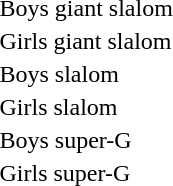<table>
<tr>
<td>Boys giant slalom</td>
<td></td>
<td></td>
<td></td>
</tr>
<tr>
<td>Girls giant slalom</td>
<td></td>
<td></td>
<td></td>
</tr>
<tr>
<td>Boys slalom</td>
<td></td>
<td></td>
<td></td>
</tr>
<tr>
<td>Girls slalom</td>
<td></td>
<td></td>
<td></td>
</tr>
<tr>
<td>Boys super-G</td>
<td></td>
<td></td>
<td></td>
</tr>
<tr>
<td>Girls super-G</td>
<td></td>
<td></td>
<td></td>
</tr>
</table>
